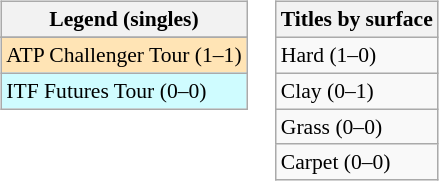<table>
<tr valign=top>
<td><br><table class=wikitable style=font-size:90%>
<tr>
<th>Legend (singles)</th>
</tr>
<tr bgcolor=e5d1cb>
</tr>
<tr bgcolor=moccasin>
<td>ATP Challenger Tour (1–1)</td>
</tr>
<tr bgcolor=cffcff>
<td>ITF Futures Tour (0–0)</td>
</tr>
</table>
</td>
<td><br><table class=wikitable style=font-size:90%>
<tr>
<th>Titles by surface</th>
</tr>
<tr>
<td>Hard (1–0)</td>
</tr>
<tr>
<td>Clay (0–1)</td>
</tr>
<tr>
<td>Grass (0–0)</td>
</tr>
<tr>
<td>Carpet (0–0)</td>
</tr>
</table>
</td>
</tr>
</table>
